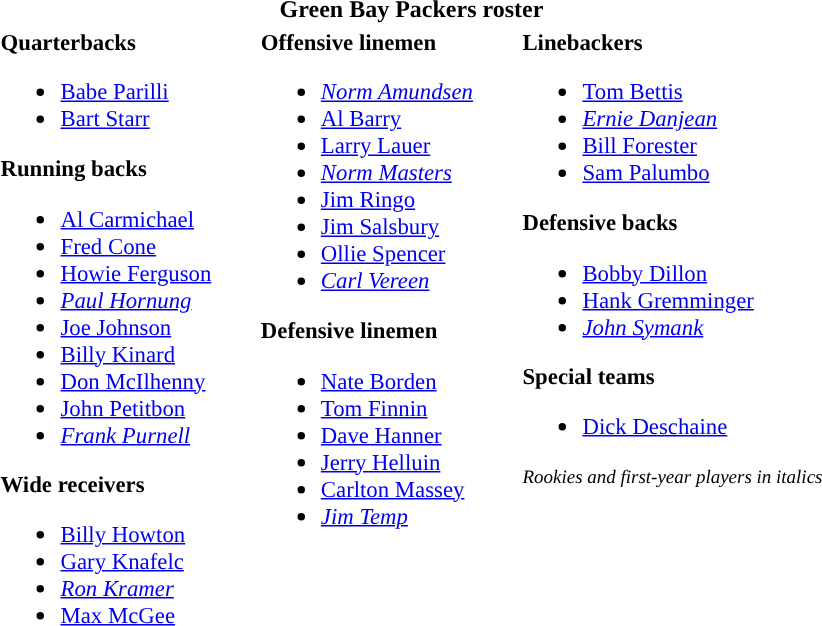<table class="toccolours" style="text-align: left;">
<tr>
<th colspan="9" style="text-align:center; ">Green Bay Packers roster</th>
</tr>
<tr>
<td style="font-size: 95%;" valign="top"><strong>Quarterbacks</strong><br><ul><li> <a href='#'>Babe Parilli</a></li><li> <a href='#'>Bart Starr</a></li></ul><strong>Running backs</strong><ul><li> <a href='#'>Al Carmichael</a></li><li> <a href='#'>Fred Cone</a></li><li> <a href='#'>Howie Ferguson</a></li><li> <em><a href='#'>Paul Hornung</a></em></li><li> <a href='#'>Joe Johnson</a></li><li> <a href='#'>Billy Kinard</a></li><li> <a href='#'>Don McIlhenny</a></li><li> <a href='#'>John Petitbon</a></li><li> <em><a href='#'>Frank Purnell</a></em></li></ul><strong>Wide receivers</strong><ul><li> <a href='#'>Billy Howton</a></li><li> <a href='#'>Gary Knafelc</a></li><li> <em><a href='#'>Ron Kramer</a></em></li><li> <a href='#'>Max McGee</a></li></ul></td>
<td style="width: 25px;"></td>
<td style="font-size: 95%;" valign="top"><strong>Offensive linemen</strong><br><ul><li> <em><a href='#'>Norm Amundsen</a></em></li><li> <a href='#'>Al Barry</a></li><li> <a href='#'>Larry Lauer</a></li><li> <em><a href='#'>Norm Masters</a></em></li><li> <a href='#'>Jim Ringo</a></li><li> <a href='#'>Jim Salsbury</a></li><li> <a href='#'>Ollie Spencer</a></li><li> <em><a href='#'>Carl Vereen</a></em></li></ul><strong>Defensive linemen</strong><ul><li> <a href='#'>Nate Borden</a></li><li> <a href='#'>Tom Finnin</a></li><li> <a href='#'>Dave Hanner</a></li><li> <a href='#'>Jerry Helluin</a></li><li> <a href='#'>Carlton Massey</a></li><li> <em><a href='#'>Jim Temp</a></em></li></ul></td>
<td style="width: 25px;"></td>
<td style="font-size: 95%;" valign="top"><strong>Linebackers</strong><br><ul><li> <a href='#'>Tom Bettis</a></li><li> <em><a href='#'>Ernie Danjean</a></em></li><li> <a href='#'>Bill Forester</a></li><li> <a href='#'>Sam Palumbo</a></li></ul><strong>Defensive backs</strong><ul><li> <a href='#'>Bobby Dillon</a></li><li> <a href='#'>Hank Gremminger</a></li><li> <em><a href='#'>John Symank</a></em></li></ul><strong>Special teams</strong><ul><li> <a href='#'>Dick Deschaine</a></li></ul><small><em>Rookies and first-year players in italics</em></small><br></td>
</tr>
<tr>
</tr>
</table>
